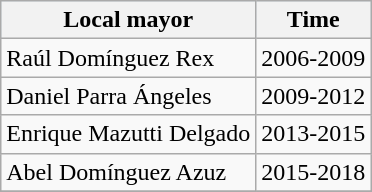<table class="wikitable">
<tr align=center style="background:#d8edff">
<th>Local mayor</th>
<th>Time</th>
</tr>
<tr>
<td>   Raúl Domínguez Rex</td>
<td>2006-2009</td>
</tr>
<tr>
<td> Daniel Parra Ángeles</td>
<td>2009-2012</td>
</tr>
<tr>
<td>   Enrique Mazutti Delgado</td>
<td>2013-2015</td>
</tr>
<tr>
<td>   Abel Domínguez Azuz</td>
<td>2015-2018</td>
</tr>
<tr>
</tr>
</table>
